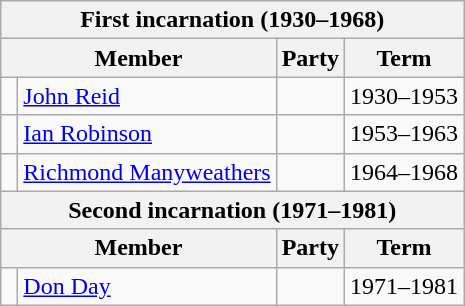<table class="wikitable">
<tr>
<th colspan="4">First incarnation (1930–1968)</th>
</tr>
<tr>
<th colspan="2">Member</th>
<th>Party</th>
<th>Term</th>
</tr>
<tr>
<td> </td>
<td><a href='#'>John Reid</a></td>
<td></td>
<td>1930–1953</td>
</tr>
<tr>
<td> </td>
<td><a href='#'>Ian Robinson</a></td>
<td></td>
<td>1953–1963</td>
</tr>
<tr>
<td> </td>
<td><a href='#'>Richmond Manyweathers</a></td>
<td></td>
<td>1964–1968</td>
</tr>
<tr>
<th colspan="4">Second incarnation (1971–1981)</th>
</tr>
<tr>
<th colspan="2">Member</th>
<th>Party</th>
<th>Term</th>
</tr>
<tr>
<td> </td>
<td><a href='#'>Don Day</a></td>
<td></td>
<td>1971–1981</td>
</tr>
</table>
